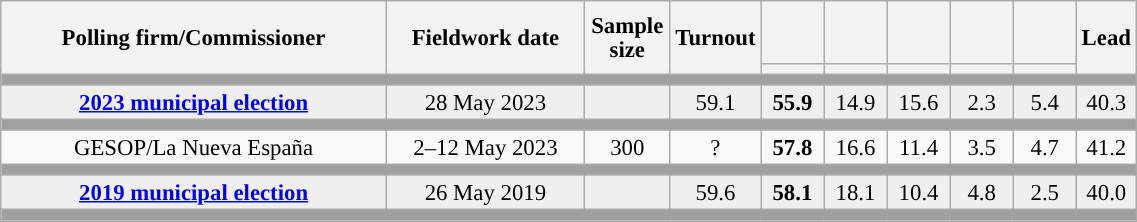<table class="wikitable collapsible collapsed" style="text-align:center; font-size:95%; line-height:16px;">
<tr style="height:42px;">
<th style="width:250px;" rowspan="2">Polling firm/Commissioner</th>
<th style="width:125px;" rowspan="2">Fieldwork date</th>
<th style="width:50px;" rowspan="2">Sample size</th>
<th style="width:45px;" rowspan="2">Turnout</th>
<th style="width:35px;"></th>
<th style="width:35px;"></th>
<th style="width:35px;"></th>
<th style="width:35px;"></th>
<th style="width:35px;"></th>
<th style="width:30px;" rowspan="2">Lead</th>
</tr>
<tr>
<th style="color:inherit;background:"></th>
<th style="color:inherit;background:"></th>
<th style="color:inherit;background:"></th>
<th style="color:inherit;background:"></th>
<th style="color:inherit;background:"></th>
</tr>
<tr>
<td colspan="13" style="background:#A0A0A0"></td>
</tr>
<tr style="background:#EFEFEF;">
<td><strong><a href='#'>2023 municipal election</a></strong></td>
<td>28 May 2023</td>
<td></td>
<td>59.1</td>
<td><strong>55.9</strong><br></td>
<td>14.9<br></td>
<td>15.6<br></td>
<td>2.3<br></td>
<td>5.4<br></td>
<td style="background:">40.3</td>
</tr>
<tr>
<td colspan="13" style="background:#A0A0A0"></td>
</tr>
<tr>
<td>GESOP/La Nueva España</td>
<td>2–12 May 2023</td>
<td>300</td>
<td>?</td>
<td><strong>57.8</strong><br></td>
<td>16.6<br></td>
<td>11.4<br></td>
<td>3.5<br></td>
<td>4.7<br></td>
<td style="background:">41.2</td>
</tr>
<tr>
<td colspan="13" style="background:#A0A0A0"></td>
</tr>
<tr style="background:#EFEFEF;">
<td><strong><a href='#'>2019 municipal election</a></strong></td>
<td>26 May 2019</td>
<td></td>
<td>59.6</td>
<td><strong>58.1</strong><br></td>
<td>18.1<br></td>
<td>10.4<br></td>
<td>4.8<br></td>
<td>2.5<br></td>
<td style="background:">40.0</td>
</tr>
<tr>
<td colspan="13" style="background:#A0A0A0"></td>
</tr>
</table>
